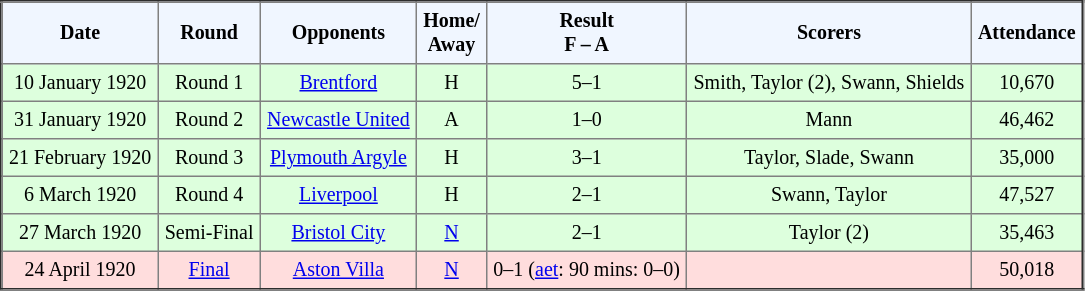<table border="2" cellpadding="4" style="border-collapse:collapse; text-align:center; font-size:smaller;">
<tr style="background:#f0f6ff;">
<th><strong>Date</strong></th>
<th><strong>Round</strong></th>
<th><strong>Opponents</strong></th>
<th><strong>Home/<br>Away</strong></th>
<th><strong>Result<br>F – A</strong></th>
<th><strong>Scorers</strong></th>
<th><strong>Attendance</strong></th>
</tr>
<tr style="background:#dfd;">
<td>10 January 1920</td>
<td>Round 1</td>
<td><a href='#'>Brentford</a></td>
<td>H</td>
<td>5–1</td>
<td>Smith, Taylor (2), Swann, Shields</td>
<td>10,670</td>
</tr>
<tr style="background:#dfd;">
<td>31 January 1920</td>
<td>Round 2</td>
<td><a href='#'>Newcastle United</a></td>
<td>A</td>
<td>1–0</td>
<td>Mann</td>
<td>46,462</td>
</tr>
<tr style="background:#dfd;">
<td>21 February 1920</td>
<td>Round 3</td>
<td><a href='#'>Plymouth Argyle</a></td>
<td>H</td>
<td>3–1</td>
<td>Taylor, Slade, Swann</td>
<td>35,000</td>
</tr>
<tr style="background:#dfd;">
<td>6 March 1920</td>
<td>Round 4</td>
<td><a href='#'>Liverpool</a></td>
<td>H</td>
<td>2–1</td>
<td>Swann, Taylor</td>
<td>47,527</td>
</tr>
<tr style="background:#dfd;">
<td>27 March 1920</td>
<td>Semi-Final</td>
<td><a href='#'>Bristol City</a></td>
<td><a href='#'>N</a></td>
<td>2–1</td>
<td>Taylor (2)</td>
<td>35,463</td>
</tr>
<tr style="background:#fdd;">
<td>24 April 1920</td>
<td><a href='#'>Final</a></td>
<td><a href='#'>Aston Villa</a></td>
<td><a href='#'>N</a></td>
<td>0–1 (<a href='#'>aet</a>: 90 mins: 0–0)</td>
<td></td>
<td>50,018</td>
</tr>
</table>
